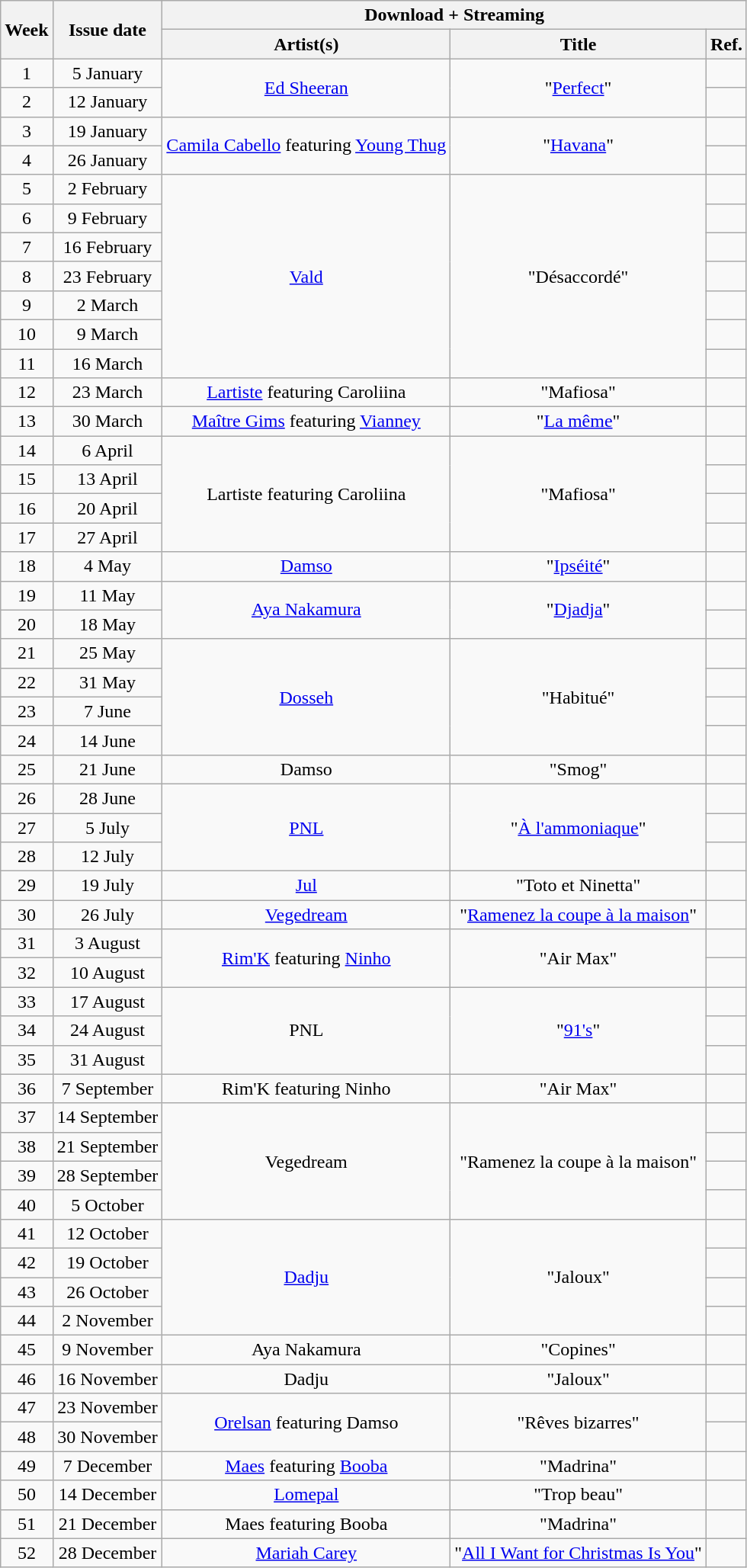<table class="wikitable" style="text-align:center;">
<tr>
<th rowspan="2">Week</th>
<th rowspan="2">Issue date</th>
<th colspan="3">Download + Streaming</th>
</tr>
<tr>
<th>Artist(s)</th>
<th>Title</th>
<th>Ref.</th>
</tr>
<tr>
<td>1</td>
<td>5 January</td>
<td rowspan="2"><a href='#'>Ed Sheeran</a></td>
<td rowspan="2">"<a href='#'>Perfect</a>"</td>
<td></td>
</tr>
<tr>
<td>2</td>
<td>12 January</td>
<td></td>
</tr>
<tr>
<td>3</td>
<td>19 January</td>
<td rowspan="2"><a href='#'>Camila Cabello</a> featuring <a href='#'>Young Thug</a></td>
<td rowspan="2">"<a href='#'>Havana</a>"</td>
<td></td>
</tr>
<tr>
<td>4</td>
<td>26 January</td>
<td></td>
</tr>
<tr>
<td>5</td>
<td>2 February</td>
<td rowspan="7"><a href='#'>Vald</a></td>
<td rowspan="7">"Désaccordé"</td>
<td></td>
</tr>
<tr>
<td>6</td>
<td>9 February</td>
<td></td>
</tr>
<tr>
<td>7</td>
<td>16 February</td>
<td></td>
</tr>
<tr>
<td>8</td>
<td>23 February</td>
<td></td>
</tr>
<tr>
<td>9</td>
<td>2 March</td>
<td></td>
</tr>
<tr>
<td>10</td>
<td>9 March</td>
<td></td>
</tr>
<tr>
<td>11</td>
<td>16 March</td>
<td></td>
</tr>
<tr>
<td>12</td>
<td>23 March</td>
<td><a href='#'>Lartiste</a> featuring Caroliina</td>
<td>"Mafiosa"</td>
<td></td>
</tr>
<tr>
<td>13</td>
<td>30 March</td>
<td><a href='#'>Maître Gims</a> featuring <a href='#'>Vianney</a></td>
<td>"<a href='#'>La même</a>"</td>
<td></td>
</tr>
<tr>
<td>14</td>
<td>6 April</td>
<td rowspan="4">Lartiste featuring Caroliina</td>
<td rowspan="4">"Mafiosa"</td>
<td></td>
</tr>
<tr>
<td>15</td>
<td>13 April</td>
<td></td>
</tr>
<tr>
<td>16</td>
<td>20 April</td>
<td></td>
</tr>
<tr>
<td>17</td>
<td>27 April</td>
<td></td>
</tr>
<tr>
<td>18</td>
<td>4 May</td>
<td><a href='#'>Damso</a></td>
<td>"<a href='#'>Ipséité</a>"</td>
<td></td>
</tr>
<tr>
<td>19</td>
<td>11 May</td>
<td rowspan="2"><a href='#'>Aya Nakamura</a></td>
<td rowspan="2">"<a href='#'>Djadja</a>"</td>
<td></td>
</tr>
<tr>
<td>20</td>
<td>18 May</td>
<td></td>
</tr>
<tr>
<td>21</td>
<td>25 May</td>
<td rowspan="4"><a href='#'>Dosseh</a></td>
<td rowspan="4">"Habitué"</td>
<td></td>
</tr>
<tr>
<td>22</td>
<td>31 May</td>
<td></td>
</tr>
<tr>
<td>23</td>
<td>7 June</td>
<td></td>
</tr>
<tr>
<td>24</td>
<td>14 June</td>
<td></td>
</tr>
<tr>
<td>25</td>
<td>21 June</td>
<td>Damso</td>
<td>"Smog"</td>
<td></td>
</tr>
<tr>
<td>26</td>
<td>28 June</td>
<td rowspan="3"><a href='#'>PNL</a></td>
<td rowspan="3">"<a href='#'>À l'ammoniaque</a>"</td>
<td></td>
</tr>
<tr>
<td>27</td>
<td>5 July</td>
<td></td>
</tr>
<tr>
<td>28</td>
<td>12 July</td>
<td></td>
</tr>
<tr>
<td>29</td>
<td>19 July</td>
<td><a href='#'>Jul</a></td>
<td>"Toto et Ninetta"</td>
<td></td>
</tr>
<tr>
<td>30</td>
<td>26 July</td>
<td><a href='#'>Vegedream</a></td>
<td>"<a href='#'>Ramenez la coupe à la maison</a>"</td>
<td></td>
</tr>
<tr>
<td>31</td>
<td>3 August</td>
<td rowspan="2"><a href='#'>Rim'K</a> featuring <a href='#'>Ninho</a></td>
<td rowspan="2">"Air Max"</td>
<td></td>
</tr>
<tr>
<td>32</td>
<td>10 August</td>
<td></td>
</tr>
<tr>
<td>33</td>
<td>17 August</td>
<td rowspan="3">PNL</td>
<td rowspan="3">"<a href='#'>91's</a>"</td>
<td></td>
</tr>
<tr>
<td>34</td>
<td>24 August</td>
<td></td>
</tr>
<tr>
<td>35</td>
<td>31 August</td>
<td></td>
</tr>
<tr>
<td>36</td>
<td>7 September</td>
<td>Rim'K featuring Ninho</td>
<td>"Air Max"</td>
<td></td>
</tr>
<tr>
<td>37</td>
<td>14 September</td>
<td rowspan="4">Vegedream</td>
<td rowspan="4">"Ramenez la coupe à la maison"</td>
<td></td>
</tr>
<tr>
<td>38</td>
<td>21 September</td>
<td></td>
</tr>
<tr>
<td>39</td>
<td>28 September</td>
<td></td>
</tr>
<tr>
<td>40</td>
<td>5 October</td>
<td></td>
</tr>
<tr>
<td>41</td>
<td>12 October</td>
<td rowspan="4"><a href='#'>Dadju</a></td>
<td rowspan="4">"Jaloux"</td>
<td></td>
</tr>
<tr>
<td>42</td>
<td>19 October</td>
<td></td>
</tr>
<tr>
<td>43</td>
<td>26 October</td>
<td></td>
</tr>
<tr>
<td>44</td>
<td>2 November</td>
<td></td>
</tr>
<tr>
<td>45</td>
<td>9 November</td>
<td>Aya Nakamura</td>
<td>"Copines"</td>
<td></td>
</tr>
<tr>
<td>46</td>
<td>16 November</td>
<td>Dadju</td>
<td>"Jaloux"</td>
<td></td>
</tr>
<tr>
<td>47</td>
<td>23 November</td>
<td rowspan="2"><a href='#'>Orelsan</a> featuring Damso</td>
<td rowspan="2">"Rêves bizarres"</td>
<td></td>
</tr>
<tr>
<td>48</td>
<td>30 November</td>
<td></td>
</tr>
<tr>
<td>49</td>
<td>7 December</td>
<td><a href='#'>Maes</a> featuring <a href='#'>Booba</a></td>
<td>"Madrina"</td>
<td></td>
</tr>
<tr>
<td>50</td>
<td>14 December</td>
<td><a href='#'>Lomepal</a></td>
<td>"Trop beau"</td>
<td></td>
</tr>
<tr>
<td>51</td>
<td>21 December</td>
<td>Maes featuring Booba</td>
<td>"Madrina"</td>
<td></td>
</tr>
<tr>
<td>52</td>
<td>28 December</td>
<td><a href='#'>Mariah Carey</a></td>
<td>"<a href='#'>All I Want for Christmas Is You</a>"</td>
<td></td>
</tr>
</table>
